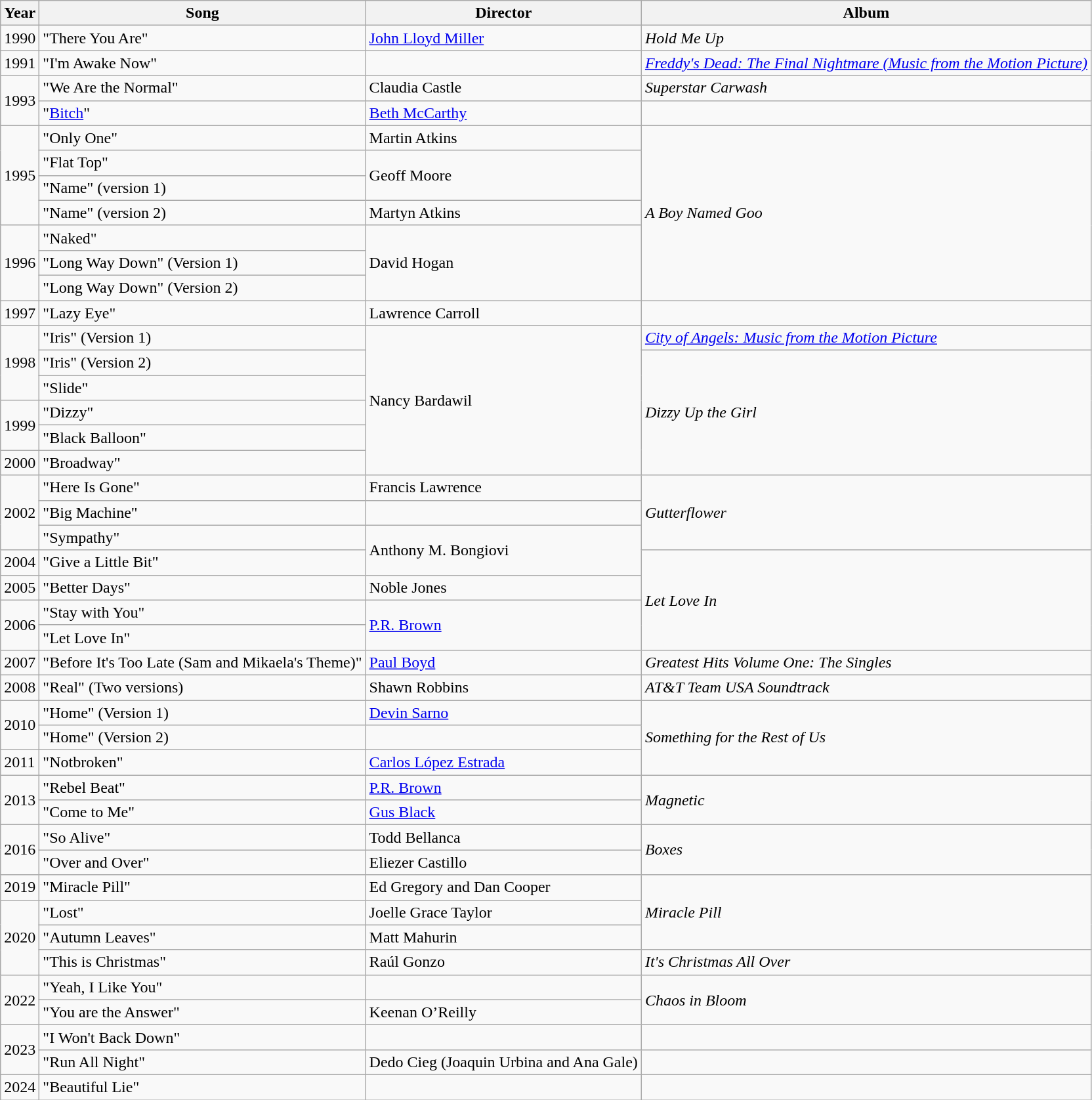<table class="wikitable">
<tr>
<th>Year</th>
<th>Song</th>
<th>Director</th>
<th>Album</th>
</tr>
<tr>
<td>1990</td>
<td>"There You Are"</td>
<td><a href='#'>John Lloyd Miller</a></td>
<td><em>Hold Me Up</em></td>
</tr>
<tr>
<td>1991</td>
<td>"I'm Awake Now"</td>
<td></td>
<td><em><a href='#'>Freddy's Dead: The Final Nightmare (Music from the Motion Picture)</a></em></td>
</tr>
<tr>
<td rowspan=2>1993</td>
<td>"We Are the Normal"</td>
<td>Claudia Castle</td>
<td><em>Superstar Carwash</em></td>
</tr>
<tr>
<td>"<a href='#'>Bitch</a>"<br> </td>
<td><a href='#'>Beth McCarthy</a></td>
<td></td>
</tr>
<tr>
<td rowspan=4>1995</td>
<td>"Only One"</td>
<td>Martin Atkins</td>
<td rowspan=7><em>A Boy Named Goo</em></td>
</tr>
<tr>
<td>"Flat Top"</td>
<td rowspan=2>Geoff Moore</td>
</tr>
<tr>
<td>"Name" (version 1)</td>
</tr>
<tr>
<td>"Name" (version 2)</td>
<td>Martyn Atkins</td>
</tr>
<tr>
<td rowspan=3>1996</td>
<td>"Naked"</td>
<td rowspan=3>David Hogan</td>
</tr>
<tr>
<td>"Long Way Down" (Version 1)</td>
</tr>
<tr>
<td>"Long Way Down" (Version 2)</td>
</tr>
<tr>
<td>1997</td>
<td>"Lazy Eye"</td>
<td>Lawrence Carroll</td>
<td></td>
</tr>
<tr>
<td rowspan=3>1998</td>
<td>"Iris" (Version 1)</td>
<td rowspan=6>Nancy Bardawil</td>
<td><em><a href='#'>City of Angels: Music from the Motion Picture</a></em></td>
</tr>
<tr>
<td>"Iris" (Version 2)</td>
<td rowspan=5><em>Dizzy Up the Girl</em></td>
</tr>
<tr>
<td>"Slide"</td>
</tr>
<tr>
<td rowspan=2>1999</td>
<td>"Dizzy"</td>
</tr>
<tr>
<td>"Black Balloon"</td>
</tr>
<tr>
<td>2000</td>
<td>"Broadway"</td>
</tr>
<tr>
<td rowspan=3>2002</td>
<td>"Here Is Gone"</td>
<td>Francis Lawrence</td>
<td rowspan=3><em>Gutterflower</em></td>
</tr>
<tr>
<td>"Big Machine"</td>
<td></td>
</tr>
<tr>
<td>"Sympathy"</td>
<td rowspan=2>Anthony M. Bongiovi</td>
</tr>
<tr>
<td>2004</td>
<td>"Give a Little Bit"</td>
<td rowspan=4><em>Let Love In</em></td>
</tr>
<tr>
<td>2005</td>
<td>"Better Days"</td>
<td>Noble Jones</td>
</tr>
<tr>
<td rowspan=2>2006</td>
<td>"Stay with You"</td>
<td rowspan=2><a href='#'>P.R. Brown</a></td>
</tr>
<tr>
<td>"Let Love In"</td>
</tr>
<tr>
<td>2007</td>
<td>"Before It's Too Late (Sam and Mikaela's Theme)"</td>
<td><a href='#'>Paul Boyd</a></td>
<td><em>Greatest Hits Volume One: The Singles</em></td>
</tr>
<tr>
<td>2008</td>
<td>"Real" (Two versions)</td>
<td>Shawn Robbins</td>
<td><em>AT&T Team USA Soundtrack</em></td>
</tr>
<tr>
<td rowspan=2>2010</td>
<td>"Home" (Version 1)</td>
<td><a href='#'>Devin Sarno</a></td>
<td rowspan=3><em>Something for the Rest of Us</em></td>
</tr>
<tr>
<td>"Home" (Version 2)</td>
<td></td>
</tr>
<tr>
<td>2011</td>
<td>"Notbroken"</td>
<td><a href='#'>Carlos López Estrada</a></td>
</tr>
<tr>
<td rowspan=2>2013</td>
<td>"Rebel Beat"</td>
<td><a href='#'>P.R. Brown</a></td>
<td rowspan=2><em>Magnetic</em></td>
</tr>
<tr>
<td>"Come to Me"</td>
<td><a href='#'>Gus Black</a></td>
</tr>
<tr>
<td rowspan=2>2016</td>
<td>"So Alive"</td>
<td>Todd Bellanca</td>
<td rowspan=2><em>Boxes</em></td>
</tr>
<tr>
<td>"Over and Over"</td>
<td>Eliezer Castillo</td>
</tr>
<tr>
<td>2019</td>
<td>"Miracle Pill"</td>
<td>Ed Gregory and Dan Cooper</td>
<td rowspan=3><em>Miracle Pill</em></td>
</tr>
<tr>
<td rowspan=3>2020</td>
<td>"Lost"</td>
<td>Joelle Grace Taylor</td>
</tr>
<tr>
<td>"Autumn Leaves"</td>
<td>Matt Mahurin</td>
</tr>
<tr>
<td>"This is Christmas"</td>
<td>Raúl Gonzo</td>
<td><em>It's Christmas All Over</em></td>
</tr>
<tr>
<td rowspan=2>2022</td>
<td>"Yeah, I Like You"</td>
<td></td>
<td rowspan=2><em>Chaos in Bloom</em></td>
</tr>
<tr>
<td>"You are the Answer"</td>
<td>Keenan O’Reilly</td>
</tr>
<tr>
<td rowspan=2>2023</td>
<td>"I Won't Back Down"<br> </td>
<td></td>
<td></td>
</tr>
<tr>
<td>"Run All Night"</td>
<td>Dedo Cieg (Joaquin Urbina and Ana Gale)</td>
<td></td>
</tr>
<tr>
<td>2024</td>
<td>"Beautiful Lie"</td>
<td></td>
<td></td>
</tr>
</table>
